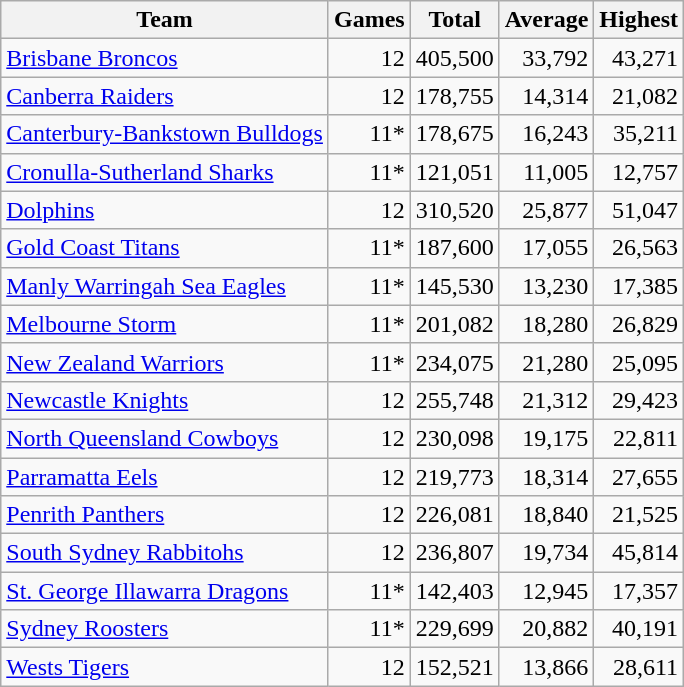<table class="wikitable sortable">
<tr>
<th>Team</th>
<th>Games</th>
<th>Total</th>
<th>Average</th>
<th>Highest</th>
</tr>
<tr>
<td><a href='#'>Brisbane Broncos</a></td>
<td style="text-align:right">12</td>
<td style="text-align:right">405,500</td>
<td style="text-align:right">33,792</td>
<td style="text-align:right">43,271</td>
</tr>
<tr>
<td><a href='#'>Canberra Raiders</a></td>
<td style="text-align:right">12</td>
<td style="text-align:right">178,755</td>
<td style="text-align:right">14,314</td>
<td style="text-align:right">21,082</td>
</tr>
<tr>
<td><a href='#'>Canterbury-Bankstown Bulldogs</a></td>
<td style="text-align:right">11*</td>
<td style="text-align:right">178,675</td>
<td style="text-align:right">16,243</td>
<td style="text-align:right">35,211</td>
</tr>
<tr>
<td><a href='#'>Cronulla-Sutherland Sharks</a></td>
<td style="text-align:right">11*</td>
<td style="text-align:right">121,051</td>
<td style="text-align:right">11,005</td>
<td style="text-align:right">12,757</td>
</tr>
<tr>
<td><a href='#'>Dolphins</a></td>
<td style="text-align:right">12</td>
<td style="text-align:right">310,520</td>
<td style="text-align:right">25,877</td>
<td style="text-align:right">51,047</td>
</tr>
<tr>
<td><a href='#'>Gold Coast Titans</a></td>
<td style="text-align:right">11*</td>
<td style="text-align:right">187,600</td>
<td style="text-align:right">17,055</td>
<td style="text-align:right">26,563</td>
</tr>
<tr>
<td><a href='#'>Manly Warringah Sea Eagles</a></td>
<td style="text-align:right">11*</td>
<td style="text-align:right">145,530</td>
<td style="text-align:right">13,230</td>
<td style="text-align:right">17,385</td>
</tr>
<tr>
<td><a href='#'>Melbourne Storm</a></td>
<td style="text-align:right">11*</td>
<td style="text-align:right">201,082</td>
<td style="text-align:right">18,280</td>
<td style="text-align:right">26,829</td>
</tr>
<tr>
<td><a href='#'>New Zealand Warriors</a></td>
<td style="text-align:right">11*</td>
<td style="text-align:right">234,075</td>
<td style="text-align:right">21,280</td>
<td style="text-align:right">25,095</td>
</tr>
<tr>
<td><a href='#'>Newcastle Knights</a></td>
<td style="text-align:right">12</td>
<td style="text-align:right">255,748</td>
<td style="text-align:right">21,312</td>
<td style="text-align:right">29,423</td>
</tr>
<tr>
<td><a href='#'>North Queensland Cowboys</a></td>
<td style="text-align:right">12</td>
<td style="text-align:right">230,098</td>
<td style="text-align:right">19,175</td>
<td style="text-align:right">22,811</td>
</tr>
<tr>
<td><a href='#'>Parramatta Eels</a></td>
<td style="text-align:right">12</td>
<td style="text-align:right">219,773</td>
<td style="text-align:right">18,314</td>
<td style="text-align:right">27,655</td>
</tr>
<tr>
<td><a href='#'>Penrith Panthers</a></td>
<td style="text-align:right">12</td>
<td style="text-align:right">226,081</td>
<td style="text-align:right">18,840</td>
<td style="text-align:right">21,525</td>
</tr>
<tr>
<td><a href='#'>South Sydney Rabbitohs</a></td>
<td style="text-align:right">12</td>
<td style="text-align:right">236,807</td>
<td style="text-align:right">19,734</td>
<td style="text-align:right">45,814</td>
</tr>
<tr>
<td><a href='#'>St. George Illawarra Dragons</a></td>
<td style="text-align:right">11*</td>
<td style="text-align:right">142,403</td>
<td style="text-align:right">12,945</td>
<td style="text-align:right">17,357</td>
</tr>
<tr>
<td><a href='#'>Sydney Roosters</a></td>
<td style="text-align:right">11*</td>
<td style="text-align:right">229,699</td>
<td style="text-align:right">20,882</td>
<td style="text-align:right">40,191</td>
</tr>
<tr>
<td><a href='#'>Wests Tigers</a></td>
<td style="text-align:right">12</td>
<td style="text-align:right">152,521</td>
<td style="text-align:right">13,866</td>
<td style="text-align:right">28,611</td>
</tr>
</table>
